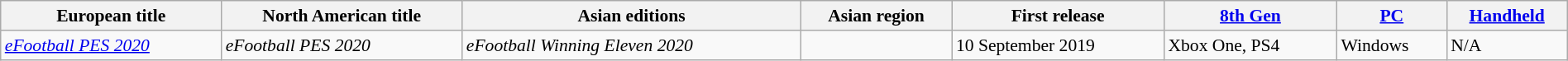<table class="wikitable sortable" style="font-size: 90%; width: 100%;">
<tr>
<th>European title</th>
<th>North American title</th>
<th>Asian editions</th>
<th>Asian region</th>
<th>First release</th>
<th scope="col"><a href='#'>8th Gen</a></th>
<th scope="col"><a href='#'>PC</a></th>
<th scope="col"><a href='#'>Handheld</a></th>
</tr>
<tr>
<td><em><a href='#'>eFootball PES 2020</a></em></td>
<td><em>eFootball PES 2020</em></td>
<td><em>eFootball Winning Eleven 2020</em></td>
<td Japan></td>
<td>10 September 2019</td>
<td>Xbox One, PS4</td>
<td>Windows</td>
<td>N/A</td>
</tr>
</table>
